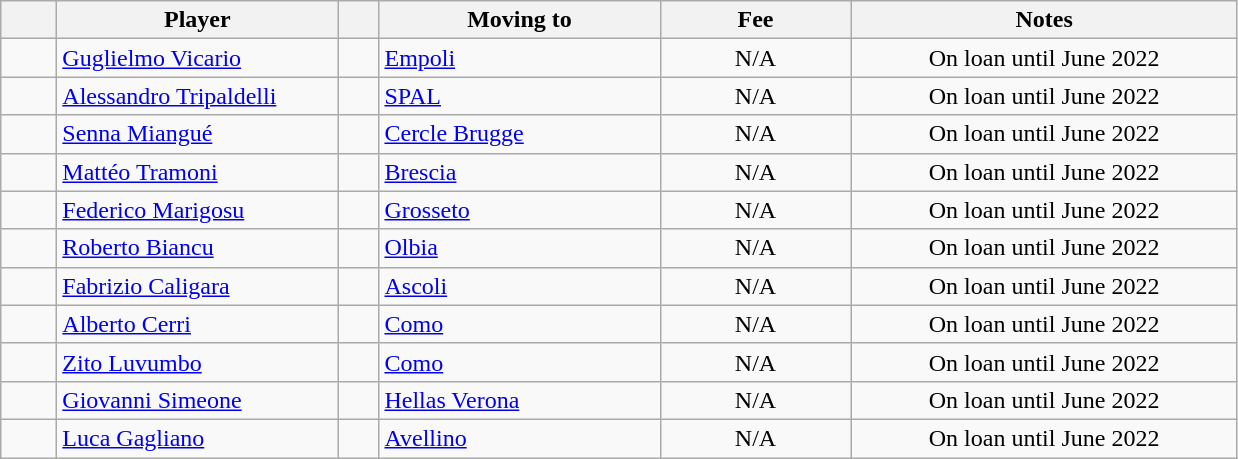<table class="wikitable sortable">
<tr>
<th style="width:30px;"></th>
<th style="width:180px;">Player</th>
<th style="width:20px;"></th>
<th style="width:180px;">Moving to</th>
<th style="width:120px;" class="unsortable">Fee</th>
<th style="width:250px;" class="unsortable">Notes</th>
</tr>
<tr>
<td align=center></td>
<td> <a href='#'>Guglielmo Vicario</a></td>
<td align=center></td>
<td> <a href='#'>Empoli</a></td>
<td align=center>N/A</td>
<td align=center>On loan until June 2022</td>
</tr>
<tr>
<td align=center></td>
<td> <a href='#'>Alessandro Tripaldelli</a></td>
<td align=center></td>
<td> <a href='#'>SPAL</a></td>
<td align=center>N/A</td>
<td align=center>On loan until June 2022</td>
</tr>
<tr>
<td align=center></td>
<td> <a href='#'>Senna Miangué</a></td>
<td align=center></td>
<td> <a href='#'>Cercle Brugge</a></td>
<td align=center>N/A</td>
<td align=center>On loan until June 2022</td>
</tr>
<tr>
<td align=center></td>
<td> <a href='#'>Mattéo Tramoni</a></td>
<td align=center></td>
<td> <a href='#'>Brescia</a></td>
<td align=center>N/A</td>
<td align=center>On loan until June 2022</td>
</tr>
<tr>
<td align=center></td>
<td> <a href='#'>Federico Marigosu</a></td>
<td align=center></td>
<td> <a href='#'>Grosseto</a></td>
<td align=center>N/A</td>
<td align=center>On loan until June 2022</td>
</tr>
<tr>
<td align=center></td>
<td> <a href='#'>Roberto Biancu</a></td>
<td align=center></td>
<td> <a href='#'>Olbia</a></td>
<td align=center>N/A</td>
<td align=center>On loan until June 2022</td>
</tr>
<tr>
<td align=center></td>
<td> <a href='#'>Fabrizio Caligara</a></td>
<td align=center></td>
<td> <a href='#'>Ascoli</a></td>
<td align=center>N/A</td>
<td align=center>On loan until June 2022</td>
</tr>
<tr>
<td align=center></td>
<td> <a href='#'>Alberto Cerri</a></td>
<td align=center></td>
<td> <a href='#'>Como</a></td>
<td align=center>N/A</td>
<td align=center>On loan until June 2022</td>
</tr>
<tr>
<td align=center></td>
<td> <a href='#'>Zito Luvumbo</a></td>
<td align=center></td>
<td> <a href='#'>Como</a></td>
<td align=center>N/A</td>
<td align=center>On loan until June 2022</td>
</tr>
<tr>
<td align=center></td>
<td> <a href='#'>Giovanni Simeone</a></td>
<td align=center></td>
<td> <a href='#'>Hellas Verona</a></td>
<td align=center>N/A</td>
<td align=center>On loan until June 2022</td>
</tr>
<tr>
<td align=center></td>
<td> <a href='#'>Luca Gagliano</a></td>
<td align=center></td>
<td> <a href='#'>Avellino</a></td>
<td align=center>N/A</td>
<td align=center>On loan until June 2022</td>
</tr>
</table>
